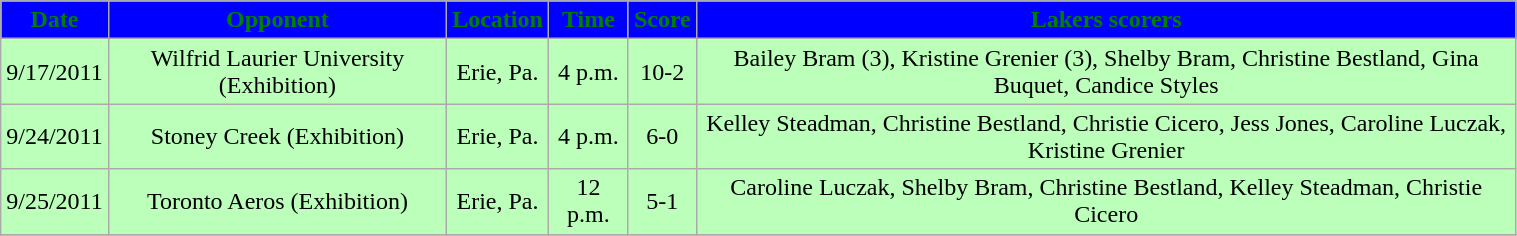<table class="wikitable" style="width:80%;">
<tr style="text-align:center; background:blue; color:green;">
<td><strong>Date</strong></td>
<td><strong>Opponent</strong></td>
<td><strong>Location</strong></td>
<td><strong>Time</strong></td>
<td><strong>Score</strong></td>
<td><strong>Lakers scorers</strong></td>
</tr>
<tr style="text-align:center;" bgcolor="bbffbb">
<td>9/17/2011</td>
<td>Wilfrid Laurier University (Exhibition)</td>
<td>Erie, Pa.</td>
<td>4 p.m.</td>
<td>10-2</td>
<td>Bailey Bram (3), Kristine Grenier (3), Shelby Bram, Christine Bestland, Gina Buquet, Candice Styles</td>
</tr>
<tr style="text-align:center;" bgcolor="bbffbb">
<td>9/24/2011</td>
<td>Stoney Creek (Exhibition)</td>
<td>Erie, Pa.</td>
<td>4 p.m.</td>
<td>6-0</td>
<td>Kelley Steadman, Christine Bestland, Christie Cicero, Jess Jones, Caroline Luczak, Kristine Grenier</td>
</tr>
<tr style="text-align:center;" bgcolor="bbffbb">
<td>9/25/2011</td>
<td>Toronto Aeros (Exhibition)</td>
<td>Erie, Pa.</td>
<td>12 p.m.</td>
<td>5-1</td>
<td>Caroline Luczak, Shelby Bram, Christine Bestland, Kelley Steadman, Christie Cicero</td>
</tr>
<tr style="text-align:center;" bgcolor="">
</tr>
</table>
